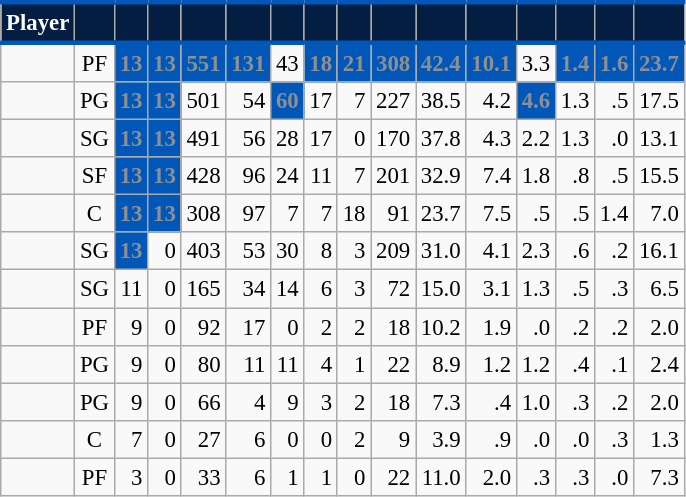<table class="wikitable sortable" style="font-size: 95%; text-align:right;">
<tr>
<th style="background:#041E42; color:#FFFFFF; border-top:#0057B7 3px solid; border-bottom:#0057B7 3px solid;">Player</th>
<th style="background:#041E42; color:#FFFFFF; border-top:#0057B7 3px solid; border-bottom:#0057B7 3px solid;"></th>
<th style="background:#041E42; color:#FFFFFF; border-top:#0057B7 3px solid; border-bottom:#0057B7 3px solid;"></th>
<th style="background:#041E42; color:#FFFFFF; border-top:#0057B7 3px solid; border-bottom:#0057B7 3px solid;"></th>
<th style="background:#041E42; color:#FFFFFF; border-top:#0057B7 3px solid; border-bottom:#0057B7 3px solid;"></th>
<th style="background:#041E42; color:#FFFFFF; border-top:#0057B7 3px solid; border-bottom:#0057B7 3px solid;"></th>
<th style="background:#041E42; color:#FFFFFF; border-top:#0057B7 3px solid; border-bottom:#0057B7 3px solid;"></th>
<th style="background:#041E42; color:#FFFFFF; border-top:#0057B7 3px solid; border-bottom:#0057B7 3px solid;"></th>
<th style="background:#041E42; color:#FFFFFF; border-top:#0057B7 3px solid; border-bottom:#0057B7 3px solid;"></th>
<th style="background:#041E42; color:#FFFFFF; border-top:#0057B7 3px solid; border-bottom:#0057B7 3px solid;"></th>
<th style="background:#041E42; color:#FFFFFF; border-top:#0057B7 3px solid; border-bottom:#0057B7 3px solid;"></th>
<th style="background:#041E42; color:#FFFFFF; border-top:#0057B7 3px solid; border-bottom:#0057B7 3px solid;"></th>
<th style="background:#041E42; color:#FFFFFF; border-top:#0057B7 3px solid; border-bottom:#0057B7 3px solid;"></th>
<th style="background:#041E42; color:#FFFFFF; border-top:#0057B7 3px solid; border-bottom:#0057B7 3px solid;"></th>
<th style="background:#041E42; color:#FFFFFF; border-top:#0057B7 3px solid; border-bottom:#0057B7 3px solid;"></th>
<th style="background:#041E42; color:#FFFFFF; border-top:#0057B7 3px solid; border-bottom:#0057B7 3px solid;"></th>
</tr>
<tr>
<td style="text-align:left;"></td>
<td style="text-align:center;">PF</td>
<td style="background:#0057B7; color:#8D9093;"><strong>13</strong></td>
<td style="background:#0057B7; color:#8D9093;"><strong>13</strong></td>
<td style="background:#0057B7; color:#8D9093;"><strong>551</strong></td>
<td style="background:#0057B7; color:#8D9093;"><strong>131</strong></td>
<td>43</td>
<td style="background:#0057B7; color:#8D9093;"><strong>18</strong></td>
<td style="background:#0057B7; color:#8D9093;"><strong>21</strong></td>
<td style="background:#0057B7; color:#8D9093;"><strong>308</strong></td>
<td style="background:#0057B7; color:#8D9093;"><strong>42.4</strong></td>
<td style="background:#0057B7; color:#8D9093;"><strong>10.1</strong></td>
<td>3.3</td>
<td style="background:#0057B7; color:#8D9093;"><strong>1.4</strong></td>
<td style="background:#0057B7; color:#8D9093;"><strong>1.6</strong></td>
<td style="background:#0057B7; color:#8D9093;"><strong>23.7</strong></td>
</tr>
<tr>
<td style="text-align:left;"></td>
<td style="text-align:center;">PG</td>
<td style="background:#0057B7; color:#8D9093;"><strong>13</strong></td>
<td style="background:#0057B7; color:#8D9093;"><strong>13</strong></td>
<td>501</td>
<td>54</td>
<td style="background:#0057B7; color:#8D9093;"><strong>60</strong></td>
<td>17</td>
<td>7</td>
<td>227</td>
<td>38.5</td>
<td>4.2</td>
<td style="background:#0057B7; color:#8D9093;"><strong>4.6</strong></td>
<td>1.3</td>
<td>.5</td>
<td>17.5</td>
</tr>
<tr>
<td style="text-align:left;"></td>
<td style="text-align:center;">SG</td>
<td style="background:#0057B7; color:#8D9093;"><strong>13</strong></td>
<td style="background:#0057B7; color:#8D9093;"><strong>13</strong></td>
<td>491</td>
<td>56</td>
<td>28</td>
<td>17</td>
<td>0</td>
<td>170</td>
<td>37.8</td>
<td>4.3</td>
<td>2.2</td>
<td>1.3</td>
<td>.0</td>
<td>13.1</td>
</tr>
<tr>
<td style="text-align:left;"></td>
<td style="text-align:center;">SF</td>
<td style="background:#0057B7; color:#8D9093;"><strong>13</strong></td>
<td style="background:#0057B7; color:#8D9093;"><strong>13</strong></td>
<td>428</td>
<td>96</td>
<td>24</td>
<td>11</td>
<td>7</td>
<td>201</td>
<td>32.9</td>
<td>7.4</td>
<td>1.8</td>
<td>.8</td>
<td>.5</td>
<td>15.5</td>
</tr>
<tr>
<td style="text-align:left;"></td>
<td style="text-align:center;">C</td>
<td style="background:#0057B7; color:#8D9093;"><strong>13</strong></td>
<td style="background:#0057B7; color:#8D9093;"><strong>13</strong></td>
<td>308</td>
<td>97</td>
<td>7</td>
<td>7</td>
<td>18</td>
<td>91</td>
<td>23.7</td>
<td>7.5</td>
<td>.5</td>
<td>.5</td>
<td>1.4</td>
<td>7.0</td>
</tr>
<tr>
<td style="text-align:left;"></td>
<td style="text-align:center;">SG</td>
<td style="background:#0057B7; color:#8D9093;"><strong>13</strong></td>
<td>0</td>
<td>403</td>
<td>53</td>
<td>30</td>
<td>8</td>
<td>3</td>
<td>209</td>
<td>31.0</td>
<td>4.1</td>
<td>2.3</td>
<td>.6</td>
<td>.2</td>
<td>16.1</td>
</tr>
<tr>
<td style="text-align:left;"></td>
<td style="text-align:center;">SG</td>
<td>11</td>
<td>0</td>
<td>165</td>
<td>34</td>
<td>14</td>
<td>6</td>
<td>3</td>
<td>72</td>
<td>15.0</td>
<td>3.1</td>
<td>1.3</td>
<td>.5</td>
<td>.3</td>
<td>6.5</td>
</tr>
<tr>
<td style="text-align:left;"></td>
<td style="text-align:center;">PF</td>
<td>9</td>
<td>0</td>
<td>92</td>
<td>17</td>
<td>0</td>
<td>2</td>
<td>2</td>
<td>18</td>
<td>10.2</td>
<td>1.9</td>
<td>.0</td>
<td>.2</td>
<td>.2</td>
<td>2.0</td>
</tr>
<tr>
<td style="text-align:left;"></td>
<td style="text-align:center;">PG</td>
<td>9</td>
<td>0</td>
<td>80</td>
<td>11</td>
<td>11</td>
<td>4</td>
<td>1</td>
<td>22</td>
<td>8.9</td>
<td>1.2</td>
<td>1.2</td>
<td>.4</td>
<td>.1</td>
<td>2.4</td>
</tr>
<tr>
<td style="text-align:left;"></td>
<td style="text-align:center;">PG</td>
<td>9</td>
<td>0</td>
<td>66</td>
<td>4</td>
<td>9</td>
<td>3</td>
<td>2</td>
<td>18</td>
<td>7.3</td>
<td>.4</td>
<td>1.0</td>
<td>.3</td>
<td>.2</td>
<td>2.0</td>
</tr>
<tr>
<td style="text-align:left;"></td>
<td style="text-align:center;">C</td>
<td>7</td>
<td>0</td>
<td>27</td>
<td>6</td>
<td>0</td>
<td>0</td>
<td>2</td>
<td>9</td>
<td>3.9</td>
<td>.9</td>
<td>.0</td>
<td>.0</td>
<td>.3</td>
<td>1.3</td>
</tr>
<tr>
<td style="text-align:left;"></td>
<td style="text-align:center;">PF</td>
<td>3</td>
<td>0</td>
<td>33</td>
<td>6</td>
<td>1</td>
<td>1</td>
<td>0</td>
<td>22</td>
<td>11.0</td>
<td>2.0</td>
<td>.3</td>
<td>.3</td>
<td>.0</td>
<td>7.3</td>
</tr>
</table>
